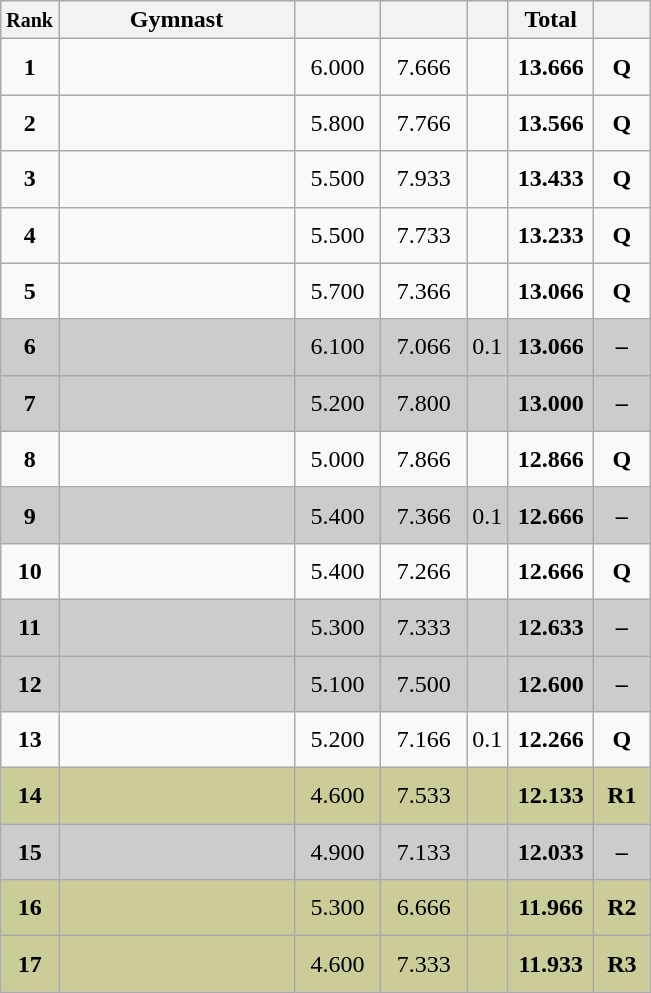<table style="text-align:center;" class="wikitable sortable">
<tr>
<th scope="col" style="width:15px;"><small>Rank</small></th>
<th scope="col" style="width:150px;">Gymnast</th>
<th scope="col" style="width:50px;"><small></small></th>
<th scope="col" style="width:50px;"><small></small></th>
<th scope="col" style="width:20px;"><small></small></th>
<th scope="col" style="width:50px;">Total</th>
<th scope="col" style="width:30px;"><small></small></th>
</tr>
<tr>
<td scope="row" style="text-align:center"><strong>1</strong></td>
<td style="height:30px; text-align:left;"></td>
<td>6.000</td>
<td>7.666</td>
<td></td>
<td><strong>13.666</strong></td>
<td><strong>Q</strong></td>
</tr>
<tr>
<td scope="row" style="text-align:center"><strong>2</strong></td>
<td style="height:30px; text-align:left;"></td>
<td>5.800</td>
<td>7.766</td>
<td></td>
<td><strong>13.566</strong></td>
<td><strong>Q</strong></td>
</tr>
<tr>
<td scope="row" style="text-align:center"><strong>3</strong></td>
<td style="height:30px; text-align:left;"></td>
<td>5.500</td>
<td>7.933</td>
<td></td>
<td><strong>13.433</strong></td>
<td><strong>Q</strong></td>
</tr>
<tr>
<td scope="row" style="text-align:center"><strong>4</strong></td>
<td style="height:30px; text-align:left;"></td>
<td>5.500</td>
<td>7.733</td>
<td></td>
<td><strong>13.233</strong></td>
<td><strong>Q</strong></td>
</tr>
<tr>
<td scope="row" style="text-align:center"><strong>5</strong></td>
<td style="height:30px; text-align:left;"></td>
<td>5.700</td>
<td>7.366</td>
<td></td>
<td><strong>13.066</strong></td>
<td><strong>Q</strong></td>
</tr>
<tr style="background:#cccccc;">
<td scope="row" style="text-align:center"><strong>6</strong></td>
<td style="height:30px; text-align:left;"></td>
<td>6.100</td>
<td>7.066</td>
<td>0.1</td>
<td><strong>13.066</strong></td>
<td><strong>–</strong></td>
</tr>
<tr style="background:#cccccc;">
<td scope="row" style="text-align:center"><strong>7</strong></td>
<td style="height:30px; text-align:left;"></td>
<td>5.200</td>
<td>7.800</td>
<td></td>
<td><strong>13.000</strong></td>
<td><strong>–</strong></td>
</tr>
<tr>
<td scope="row" style="text-align:center"><strong>8</strong></td>
<td style="height:30px; text-align:left;"></td>
<td>5.000</td>
<td>7.866</td>
<td></td>
<td><strong>12.866</strong></td>
<td><strong>Q</strong></td>
</tr>
<tr style="background:#cccccc;">
<td scope="row" style="text-align:center"><strong>9</strong></td>
<td style="height:30px; text-align:left;"></td>
<td>5.400</td>
<td>7.366</td>
<td>0.1</td>
<td><strong>12.666</strong></td>
<td><strong>–</strong></td>
</tr>
<tr>
<td scope="row" style="text-align:center"><strong>10</strong></td>
<td style="height:30px; text-align:left;"></td>
<td>5.400</td>
<td>7.266</td>
<td></td>
<td><strong>12.666</strong></td>
<td><strong>Q</strong></td>
</tr>
<tr style="background:#cccccc;">
<td scope="row" style="text-align:center"><strong>11</strong></td>
<td style="height:30px; text-align:left;"></td>
<td>5.300</td>
<td>7.333</td>
<td></td>
<td><strong>12.633</strong></td>
<td><strong>–</strong></td>
</tr>
<tr style="background:#cccccc;">
<td scope="row" style="text-align:center"><strong>12</strong></td>
<td style="height:30px; text-align:left;"></td>
<td>5.100</td>
<td>7.500</td>
<td></td>
<td><strong>12.600</strong></td>
<td><strong>–</strong></td>
</tr>
<tr>
<td scope="row" style="text-align:center"><strong>13</strong></td>
<td style="height:30px; text-align:left;"></td>
<td>5.200</td>
<td>7.166</td>
<td>0.1</td>
<td><strong>12.266</strong></td>
<td><strong>Q</strong></td>
</tr>
<tr style="background:#cccc99;">
<td scope="row" style="text-align:center"><strong>14</strong></td>
<td style="height:30px; text-align:left;"></td>
<td>4.600</td>
<td>7.533</td>
<td></td>
<td><strong>12.133</strong></td>
<td><strong>R1</strong></td>
</tr>
<tr style="background:#cccccc;">
<td scope="row" style="text-align:center"><strong>15</strong></td>
<td style="height:30px; text-align:left;"></td>
<td>4.900</td>
<td>7.133</td>
<td></td>
<td><strong>12.033</strong></td>
<td><strong>–</strong></td>
</tr>
<tr style="background:#cccc99;">
<td scope="row" style="text-align:center"><strong>16</strong></td>
<td style="height:30px; text-align:left;"></td>
<td>5.300</td>
<td>6.666</td>
<td></td>
<td><strong>11.966</strong></td>
<td><strong>R2</strong></td>
</tr>
<tr style="background:#cccc99;">
<td scope="row" style="text-align:center"><strong>17</strong></td>
<td style="height:30px; text-align:left;"></td>
<td>4.600</td>
<td>7.333</td>
<td></td>
<td><strong>11.933</strong></td>
<td><strong>R3</strong></td>
</tr>
</table>
